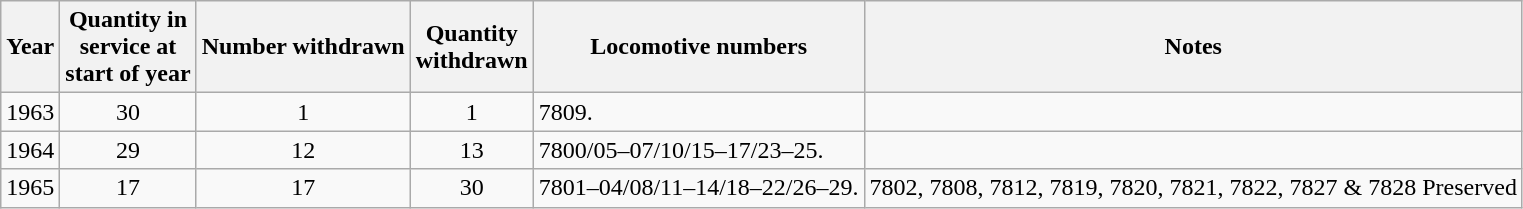<table class="wikitable" style=text-align:center>
<tr>
<th>Year</th>
<th>Quantity in<br>service at<br>start of year</th>
<th>Number withdrawn</th>
<th>Quantity<br>withdrawn</th>
<th>Locomotive numbers</th>
<th>Notes</th>
</tr>
<tr>
<td>1963</td>
<td>30</td>
<td>1</td>
<td>1</td>
<td align=left>7809.</td>
<td></td>
</tr>
<tr>
<td>1964</td>
<td>29</td>
<td>12</td>
<td>13</td>
<td align=left>7800/05–07/10/15–17/23–25.</td>
<td></td>
</tr>
<tr>
<td>1965</td>
<td>17</td>
<td>17</td>
<td>30</td>
<td align=left>7801–04/08/11–14/18–22/26–29.</td>
<td>7802, 7808, 7812, 7819, 7820, 7821, 7822, 7827 & 7828 Preserved</td>
</tr>
</table>
